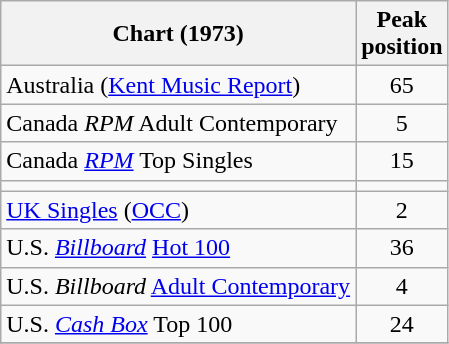<table class="wikitable sortable">
<tr>
<th>Chart (1973)</th>
<th>Peak<br>position</th>
</tr>
<tr>
<td>Australia (<a href='#'>Kent Music Report</a>)</td>
<td style="text-align:center;">65</td>
</tr>
<tr>
<td>Canada <em>RPM</em> Adult Contemporary</td>
<td style="text-align:center;">5</td>
</tr>
<tr>
<td>Canada <em><a href='#'>RPM</a></em> Top Singles</td>
<td style="text-align:center;">15</td>
</tr>
<tr>
<td></td>
</tr>
<tr>
<td><a href='#'>UK Singles</a> (<a href='#'>OCC</a>)</td>
<td style="text-align:center;">2</td>
</tr>
<tr>
<td>U.S. <em><a href='#'>Billboard</a></em> <a href='#'>Hot 100</a></td>
<td style="text-align:center;">36</td>
</tr>
<tr>
<td>U.S. <em>Billboard</em> <a href='#'>Adult Contemporary</a></td>
<td style="text-align:center;">4</td>
</tr>
<tr>
<td>U.S. <a href='#'><em>Cash Box</em></a> Top 100</td>
<td align="center">24</td>
</tr>
<tr>
</tr>
</table>
